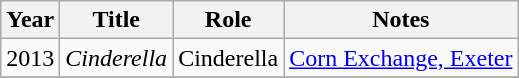<table class="wikitable sortable">
<tr>
<th>Year</th>
<th>Title</th>
<th>Role</th>
<th class="unsortable">Notes</th>
</tr>
<tr>
<td>2013</td>
<td><em>Cinderella</em></td>
<td>Cinderella</td>
<td><a href='#'>Corn Exchange, Exeter</a></td>
</tr>
<tr>
</tr>
</table>
